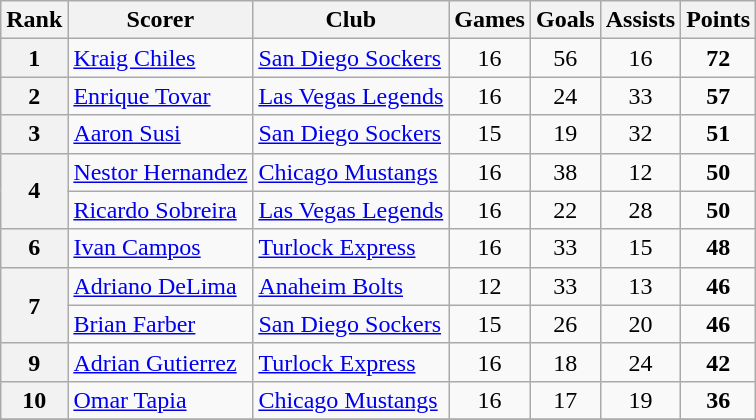<table class="wikitable">
<tr>
<th>Rank</th>
<th>Scorer</th>
<th>Club</th>
<th>Games</th>
<th>Goals</th>
<th>Assists</th>
<th>Points</th>
</tr>
<tr>
<th>1</th>
<td> <a href='#'>Kraig Chiles</a></td>
<td><a href='#'>San Diego Sockers</a></td>
<td style="text-align:center;">16</td>
<td style="text-align:center;">56</td>
<td style="text-align:center;">16</td>
<td style="text-align:center;"><strong>72</strong></td>
</tr>
<tr>
<th>2</th>
<td> <a href='#'>Enrique Tovar</a></td>
<td><a href='#'>Las Vegas Legends</a></td>
<td style="text-align:center;">16</td>
<td style="text-align:center;">24</td>
<td style="text-align:center;">33</td>
<td style="text-align:center;"><strong>57</strong></td>
</tr>
<tr>
<th>3</th>
<td> <a href='#'>Aaron Susi</a></td>
<td><a href='#'>San Diego Sockers</a></td>
<td style="text-align:center;">15</td>
<td style="text-align:center;">19</td>
<td style="text-align:center;">32</td>
<td style="text-align:center;"><strong>51</strong></td>
</tr>
<tr>
<th rowspan="2">4</th>
<td> <a href='#'>Nestor Hernandez</a></td>
<td><a href='#'>Chicago Mustangs</a></td>
<td style="text-align:center;">16</td>
<td style="text-align:center;">38</td>
<td style="text-align:center;">12</td>
<td style="text-align:center;"><strong>50</strong></td>
</tr>
<tr>
<td> <a href='#'>Ricardo Sobreira</a></td>
<td><a href='#'>Las Vegas Legends</a></td>
<td style="text-align:center;">16</td>
<td style="text-align:center;">22</td>
<td style="text-align:center;">28</td>
<td style="text-align:center;"><strong>50</strong></td>
</tr>
<tr>
<th>6</th>
<td> <a href='#'>Ivan Campos</a></td>
<td><a href='#'>Turlock Express</a></td>
<td style="text-align:center;">16</td>
<td style="text-align:center;">33</td>
<td style="text-align:center;">15</td>
<td style="text-align:center;"><strong>48</strong></td>
</tr>
<tr>
<th rowspan="2">7</th>
<td> <a href='#'>Adriano DeLima</a></td>
<td><a href='#'>Anaheim Bolts</a></td>
<td style="text-align:center;">12</td>
<td style="text-align:center;">33</td>
<td style="text-align:center;">13</td>
<td style="text-align:center;"><strong>46</strong></td>
</tr>
<tr>
<td> <a href='#'>Brian Farber</a></td>
<td><a href='#'>San Diego Sockers</a></td>
<td style="text-align:center;">15</td>
<td style="text-align:center;">26</td>
<td style="text-align:center;">20</td>
<td style="text-align:center;"><strong>46</strong></td>
</tr>
<tr>
<th>9</th>
<td> <a href='#'>Adrian Gutierrez</a></td>
<td><a href='#'>Turlock Express</a></td>
<td style="text-align:center;">16</td>
<td style="text-align:center;">18</td>
<td style="text-align:center;">24</td>
<td style="text-align:center;"><strong>42</strong></td>
</tr>
<tr>
<th>10</th>
<td> <a href='#'>Omar Tapia</a></td>
<td><a href='#'>Chicago Mustangs</a></td>
<td style="text-align:center;">16</td>
<td style="text-align:center;">17</td>
<td style="text-align:center;">19</td>
<td style="text-align:center;"><strong>36</strong></td>
</tr>
<tr>
</tr>
</table>
